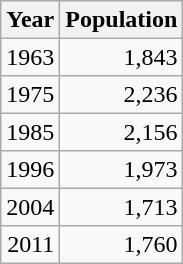<table class="wikitable" style="line-height:1.1em;">
<tr>
<th>Year</th>
<th>Population</th>
</tr>
<tr align="right">
<td>1963</td>
<td>1,843</td>
</tr>
<tr align="right">
<td>1975</td>
<td>2,236</td>
</tr>
<tr align="right">
<td>1985</td>
<td>2,156</td>
</tr>
<tr align="right">
<td>1996</td>
<td>1,973</td>
</tr>
<tr align="right">
<td>2004</td>
<td>1,713</td>
</tr>
<tr align="right">
<td>2011</td>
<td>1,760</td>
</tr>
</table>
